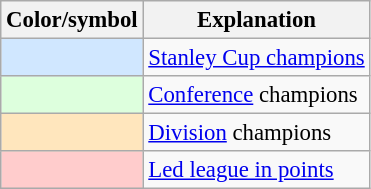<table class="wikitable" style="font-size:95%">
<tr>
<th scope="col">Color/symbol</th>
<th scope="col">Explanation</th>
</tr>
<tr>
<th scope="row" style="background:#D0E7FF"></th>
<td><a href='#'>Stanley Cup champions</a></td>
</tr>
<tr>
<th scope="row" style="background:#DDFFDD"></th>
<td><a href='#'>Conference</a> champions</td>
</tr>
<tr>
<th scope="row" style="background:#FFE6BD"></th>
<td><a href='#'>Division</a> champions</td>
</tr>
<tr>
<th scope="row" style="background:#FFCCCC"></th>
<td><a href='#'>Led league in points</a></td>
</tr>
</table>
